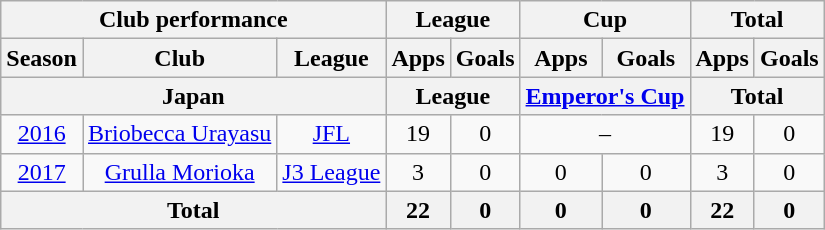<table class="wikitable" style="text-align:center;">
<tr>
<th colspan=3>Club performance</th>
<th colspan=2>League</th>
<th colspan=2>Cup</th>
<th colspan=2>Total</th>
</tr>
<tr>
<th>Season</th>
<th>Club</th>
<th>League</th>
<th>Apps</th>
<th>Goals</th>
<th>Apps</th>
<th>Goals</th>
<th>Apps</th>
<th>Goals</th>
</tr>
<tr>
<th colspan=3>Japan</th>
<th colspan=2>League</th>
<th colspan=2><a href='#'>Emperor's Cup</a></th>
<th colspan=2>Total</th>
</tr>
<tr>
<td><a href='#'>2016</a></td>
<td><a href='#'>Briobecca Urayasu</a></td>
<td><a href='#'>JFL</a></td>
<td>19</td>
<td>0</td>
<td colspan="2">–</td>
<td>19</td>
<td>0</td>
</tr>
<tr>
<td><a href='#'>2017</a></td>
<td rowspan="1"><a href='#'>Grulla Morioka</a></td>
<td rowspan="1"><a href='#'>J3 League</a></td>
<td>3</td>
<td>0</td>
<td>0</td>
<td>0</td>
<td>3</td>
<td>0</td>
</tr>
<tr>
<th colspan=3>Total</th>
<th>22</th>
<th>0</th>
<th>0</th>
<th>0</th>
<th>22</th>
<th>0</th>
</tr>
</table>
